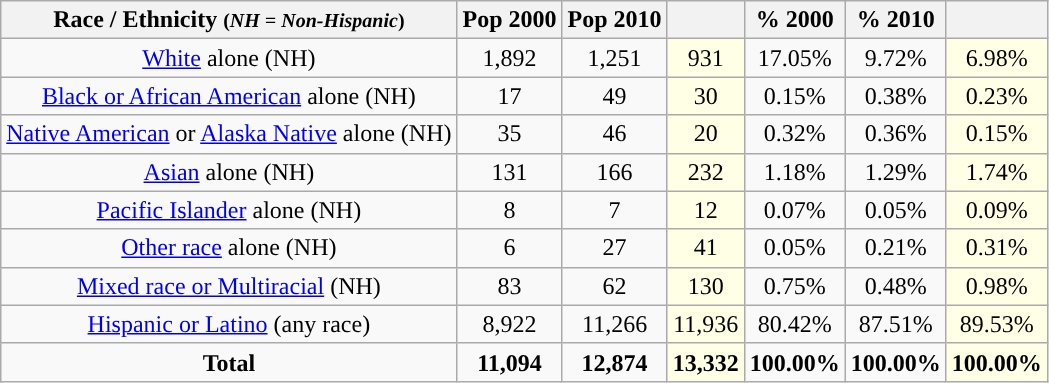<table class="wikitable" style="text-align:center;">
<tr>
<th>Race / Ethnicity <small>(<em>NH = Non-Hispanic</em>)</small></th>
<th>Pop 2000</th>
<th>Pop 2010</th>
<th></th>
<th>% 2000</th>
<th>% 2010</th>
<th></th>
</tr>
<tr>
<td><a href='#'>White</a> alone (NH)</td>
<td>1,892</td>
<td>1,251</td>
<td style='background: #ffffe6;'>931</td>
<td>17.05%</td>
<td>9.72%</td>
<td style='background: #ffffe6;'>6.98%</td>
</tr>
<tr>
<td><a href='#'>Black or African American</a> alone (NH)</td>
<td>17</td>
<td>49</td>
<td style='background: #ffffe6;'>30</td>
<td>0.15%</td>
<td>0.38%</td>
<td style='background: #ffffe6;'>0.23%</td>
</tr>
<tr>
<td><a href='#'>Native American</a> or <a href='#'>Alaska Native</a> alone (NH)</td>
<td>35</td>
<td>46</td>
<td style='background: #ffffe6;'>20</td>
<td>0.32%</td>
<td>0.36%</td>
<td style='background: #ffffe6;'>0.15%</td>
</tr>
<tr>
<td><a href='#'>Asian</a> alone (NH)</td>
<td>131</td>
<td>166</td>
<td style='background: #ffffe6;'>232</td>
<td>1.18%</td>
<td>1.29%</td>
<td style='background: #ffffe6;'>1.74%</td>
</tr>
<tr>
<td><a href='#'>Pacific Islander</a> alone (NH)</td>
<td>8</td>
<td>7</td>
<td style='background: #ffffe6;'>12</td>
<td>0.07%</td>
<td>0.05%</td>
<td style='background: #ffffe6;'>0.09%</td>
</tr>
<tr>
<td><a href='#'>Other race</a> alone (NH)</td>
<td>6</td>
<td>27</td>
<td style='background: #ffffe6;'>41</td>
<td>0.05%</td>
<td>0.21%</td>
<td style='background: #ffffe6;'>0.31%</td>
</tr>
<tr>
<td><a href='#'>Mixed race or Multiracial</a> (NH)</td>
<td>83</td>
<td>62</td>
<td style='background: #ffffe6;'>130</td>
<td>0.75%</td>
<td>0.48%</td>
<td style='background: #ffffe6;'>0.98%</td>
</tr>
<tr>
<td><a href='#'>Hispanic or Latino</a> (any race)</td>
<td>8,922</td>
<td>11,266</td>
<td style='background: #ffffe6;'>11,936</td>
<td>80.42%</td>
<td>87.51%</td>
<td style='background: #ffffe6;'>89.53%</td>
</tr>
<tr>
<td><strong>Total</strong></td>
<td><strong>11,094</strong></td>
<td><strong>12,874</strong></td>
<td style='background: #ffffe6;'><strong>13,332</strong></td>
<td><strong>100.00%</strong></td>
<td><strong>100.00%</strong></td>
<td style='background: #ffffe6;'><strong>100.00%</strong></td>
</tr>
</table>
